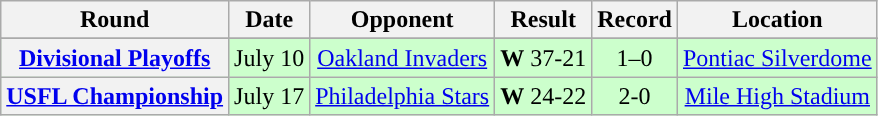<table class="wikitable" style="text-align:center">
<tr>
<th>Round</th>
<th>Date</th>
<th>Opponent</th>
<th>Result</th>
<th>Record</th>
<th>Location</th>
</tr>
<tr>
</tr>
<tr style="background:#cfc">
<th><a href='#'>Divisional Playoffs</a></th>
<td>July 10</td>
<td><a href='#'>Oakland Invaders</a></td>
<td><strong>W</strong> 37-21</td>
<td>1–0</td>
<td><a href='#'>Pontiac Silverdome</a></td>
</tr>
<tr style="background:#cfc">
<th><a href='#'>USFL Championship</a></th>
<td>July 17</td>
<td><a href='#'>Philadelphia Stars</a></td>
<td><strong>W</strong> 24-22</td>
<td>2-0</td>
<td><a href='#'>Mile High Stadium</a></td>
</tr>
</table>
